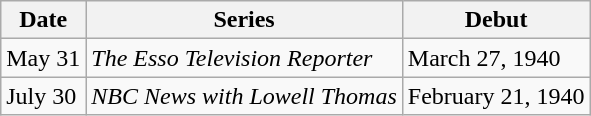<table class="wikitable">
<tr>
<th>Date</th>
<th>Series</th>
<th>Debut</th>
</tr>
<tr>
<td>May 31</td>
<td><em>The Esso Television Reporter</em></td>
<td>March 27, 1940</td>
</tr>
<tr>
<td>July 30</td>
<td><em>NBC</em> <em>News</em> <em>with</em> <em>Lowell Thomas</em></td>
<td>February 21, 1940</td>
</tr>
</table>
